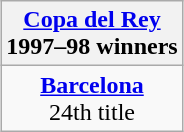<table class="wikitable" style="text-align: center; margin: 0 auto">
<tr>
<th><a href='#'>Copa del Rey</a><br>1997–98 winners</th>
</tr>
<tr>
<td><strong><a href='#'>Barcelona</a></strong><br>24th title</td>
</tr>
</table>
